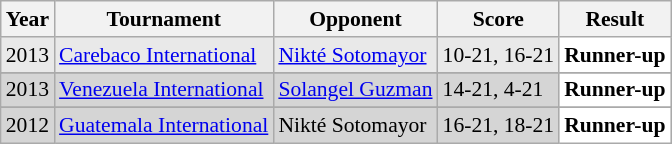<table class="sortable wikitable" style="font-size: 90%;">
<tr>
<th>Year</th>
<th>Tournament</th>
<th>Opponent</th>
<th>Score</th>
<th>Result</th>
</tr>
<tr style="background:#E9E9E9">
<td align="center">2013</td>
<td align="left"><a href='#'>Carebaco International</a></td>
<td align="left"> <a href='#'>Nikté Sotomayor</a></td>
<td align="left">10-21, 16-21</td>
<td style="text-align:left; background:white"> <strong>Runner-up</strong></td>
</tr>
<tr>
</tr>
<tr style="background:#D5D5D5">
<td align="center">2013</td>
<td align="left"><a href='#'>Venezuela International</a></td>
<td align="left"> <a href='#'>Solangel Guzman</a></td>
<td align="left">14-21, 4-21</td>
<td style="text-align:left; background:white"> <strong>Runner-up</strong></td>
</tr>
<tr>
</tr>
<tr style="background:#D5D5D5">
<td align="center">2012</td>
<td align="left"><a href='#'>Guatemala International</a></td>
<td align="left"> Nikté Sotomayor</td>
<td align="left">16-21, 18-21</td>
<td style="text-align:left; background:white"> <strong>Runner-up</strong></td>
</tr>
</table>
